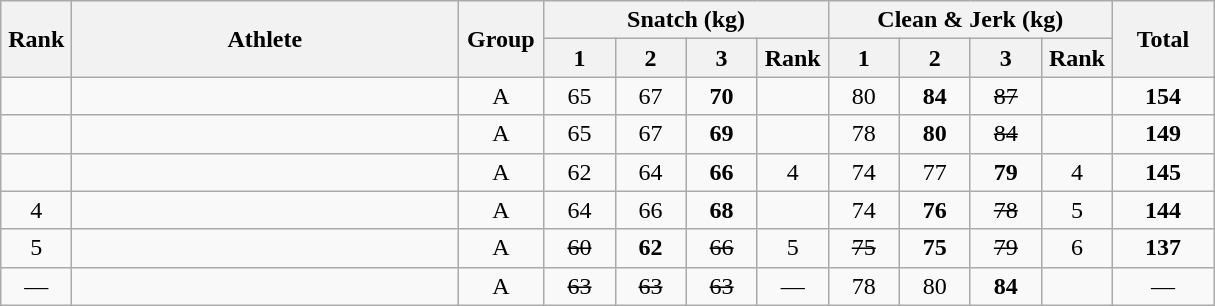<table class = "wikitable" style="text-align:center;">
<tr>
<th rowspan=2 width=40>Rank</th>
<th rowspan=2 width=250>Athlete</th>
<th rowspan=2 width=50>Group</th>
<th colspan=4>Snatch (kg)</th>
<th colspan=4>Clean & Jerk (kg)</th>
<th rowspan=2 width=60>Total</th>
</tr>
<tr>
<th width=40>1</th>
<th width=40>2</th>
<th width=40>3</th>
<th width=40>Rank</th>
<th width=40>1</th>
<th width=40>2</th>
<th width=40>3</th>
<th width=40>Rank</th>
</tr>
<tr>
<td></td>
<td align=left></td>
<td>A</td>
<td>65</td>
<td>67</td>
<td><strong>70</strong></td>
<td></td>
<td>80</td>
<td><strong>84</strong></td>
<td><s>87</s></td>
<td></td>
<td><strong>154</strong></td>
</tr>
<tr>
<td></td>
<td align=left></td>
<td>A</td>
<td>65</td>
<td>67</td>
<td><strong>69</strong></td>
<td></td>
<td>78</td>
<td><strong>80</strong></td>
<td><s>84</s></td>
<td></td>
<td><strong>149</strong></td>
</tr>
<tr>
<td></td>
<td align=left></td>
<td>A</td>
<td>62</td>
<td>64</td>
<td><strong>66</strong></td>
<td>4</td>
<td>74</td>
<td>77</td>
<td><strong>79</strong></td>
<td>4</td>
<td><strong>145</strong></td>
</tr>
<tr>
<td>4</td>
<td align=left></td>
<td>A</td>
<td>64</td>
<td>66</td>
<td><strong>68</strong></td>
<td></td>
<td>74</td>
<td><strong>76</strong></td>
<td><s>78</s></td>
<td>5</td>
<td><strong>144</strong></td>
</tr>
<tr>
<td>5</td>
<td align=left></td>
<td>A</td>
<td><s>60</s></td>
<td><strong>62</strong></td>
<td><s>66</s></td>
<td>5</td>
<td><s>75</s></td>
<td><strong>75</strong></td>
<td><s>79</s></td>
<td>6</td>
<td><strong>137</strong></td>
</tr>
<tr>
<td>—</td>
<td align=left></td>
<td>A</td>
<td><s>63</s></td>
<td><s>63</s></td>
<td><s>63</s></td>
<td>—</td>
<td>78</td>
<td>80</td>
<td><strong>84</strong></td>
<td></td>
<td>—</td>
</tr>
</table>
